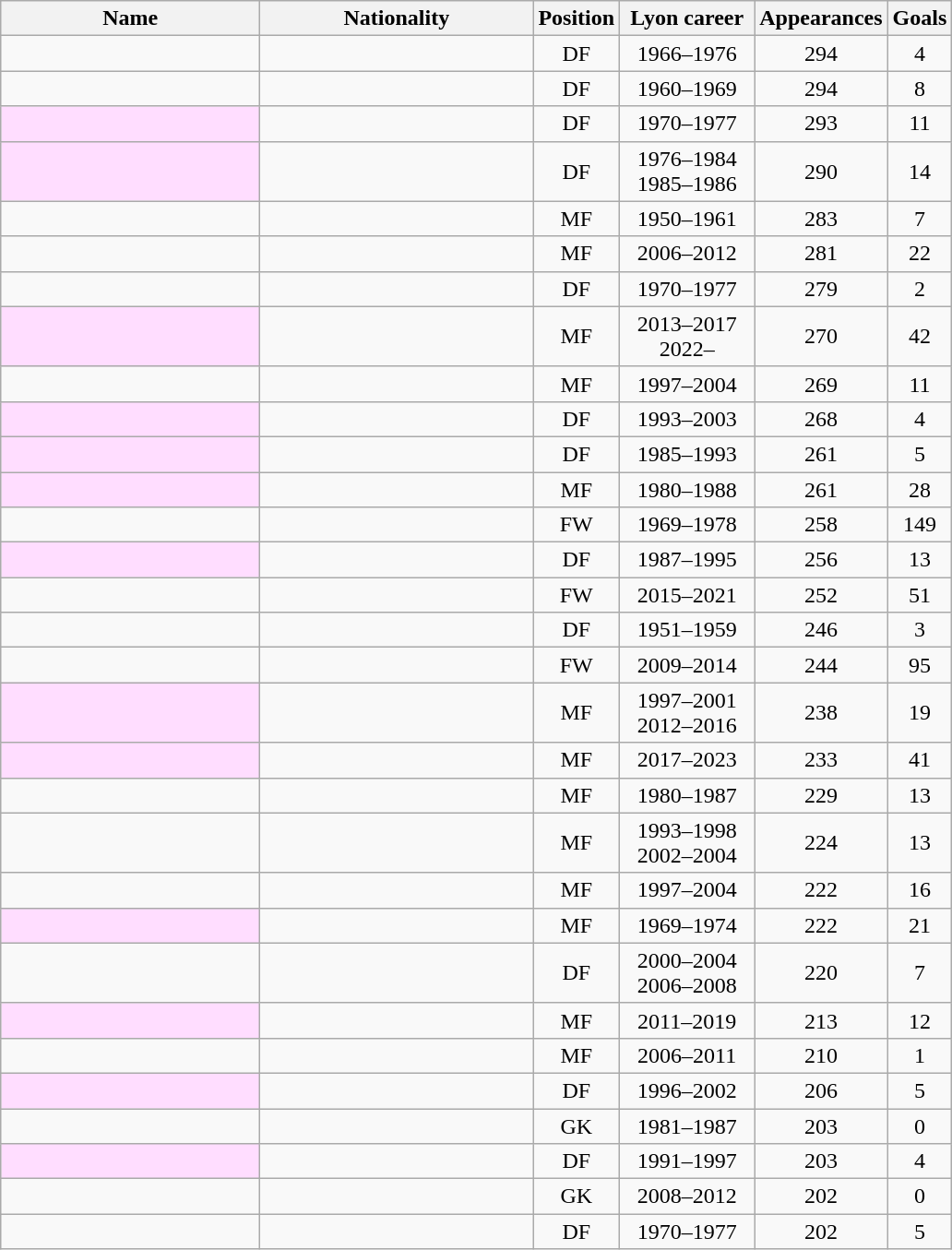<table class="wikitable sortable" style="text-align: center;">
<tr>
<th width="180" align="left" valign="center">Name</th>
<th width="190" align="left" valign="center">Nationality</th>
<th width="20" align="left" valign="center">Position</th>
<th width="90" align="left" valign="center">Lyon career</th>
<th width="30" align="left" valign="center">Appearances</th>
<th width="30" align="left" valign="center">Goals</th>
</tr>
<tr>
<td align="left"></td>
<td align="left"></td>
<td>DF</td>
<td>1966–1976</td>
<td>294</td>
<td>4</td>
</tr>
<tr>
<td align="left"></td>
<td align="left"></td>
<td>DF</td>
<td>1960–1969</td>
<td>294</td>
<td>8</td>
</tr>
<tr>
<td align="left" style=background:#ffddff;"></td>
<td align="left"></td>
<td>DF</td>
<td>1970–1977</td>
<td>293</td>
<td>11</td>
</tr>
<tr>
<td align="left" style=background:#ffddff;"></td>
<td align="left"></td>
<td>DF</td>
<td>1976–1984<br>1985–1986</td>
<td>290</td>
<td>14</td>
</tr>
<tr>
<td align="left"></td>
<td align="left"></td>
<td>MF</td>
<td>1950–1961</td>
<td>283</td>
<td>7</td>
</tr>
<tr>
<td align="left"></td>
<td align="left"></td>
<td>MF</td>
<td>2006–2012</td>
<td>281</td>
<td>22</td>
</tr>
<tr>
<td align="left"></td>
<td align="left"></td>
<td>DF</td>
<td>1970–1977</td>
<td>279</td>
<td>2</td>
</tr>
<tr>
<td align="left" style=background:#ffddff;"><strong></strong></td>
<td align="left"></td>
<td>MF</td>
<td>2013–2017<br>2022–</td>
<td>270</td>
<td>42</td>
</tr>
<tr>
<td align="left"></td>
<td align="left"></td>
<td>MF</td>
<td>1997–2004</td>
<td>269</td>
<td>11</td>
</tr>
<tr>
<td align="left" style=background:#ffddff;"></td>
<td align="left"></td>
<td>DF</td>
<td>1993–2003</td>
<td>268</td>
<td>4</td>
</tr>
<tr>
<td align="left" style=background:#ffddff;"></td>
<td align="left"></td>
<td>DF</td>
<td>1985–1993</td>
<td>261</td>
<td>5</td>
</tr>
<tr>
<td align="left" style=background:#ffddff;"></td>
<td align="left"></td>
<td>MF</td>
<td>1980–1988</td>
<td>261</td>
<td>28</td>
</tr>
<tr>
<td align="left"></td>
<td align="left"></td>
<td>FW</td>
<td>1969–1978</td>
<td>258</td>
<td>149</td>
</tr>
<tr>
<td align="left" style=background:#ffddff;"></td>
<td align="left"></td>
<td>DF</td>
<td>1987–1995</td>
<td>256</td>
<td>13</td>
</tr>
<tr>
<td align="left"></td>
<td align="left"></td>
<td>FW</td>
<td>2015–2021</td>
<td>252</td>
<td>51</td>
</tr>
<tr>
<td align="left"></td>
<td align="left"></td>
<td>DF</td>
<td>1951–1959</td>
<td>246</td>
<td>3</td>
</tr>
<tr>
<td align="left"></td>
<td align="left"></td>
<td>FW</td>
<td>2009–2014</td>
<td>244</td>
<td>95</td>
</tr>
<tr>
<td align="left" style=background:#ffddff;"></td>
<td align="left"></td>
<td>MF</td>
<td>1997–2001<br>2012–2016</td>
<td>238</td>
<td>19</td>
</tr>
<tr>
<td align="left" style=background:#ffddff;"></td>
<td align="left"></td>
<td>MF</td>
<td>2017–2023</td>
<td>233</td>
<td>41</td>
</tr>
<tr>
<td align="left"></td>
<td align="left"></td>
<td>MF</td>
<td>1980–1987</td>
<td>229</td>
<td>13</td>
</tr>
<tr>
<td align="left"></td>
<td align="left"></td>
<td>MF</td>
<td>1993–1998<br>2002–2004</td>
<td>224</td>
<td>13</td>
</tr>
<tr>
<td align=left></td>
<td align=left></td>
<td>MF</td>
<td>1997–2004</td>
<td>222</td>
<td>16</td>
</tr>
<tr>
<td align="left" style=background:#ffddff;"></td>
<td align="left"></td>
<td>MF</td>
<td>1969–1974</td>
<td>222</td>
<td>21</td>
</tr>
<tr>
<td align="left"></td>
<td align="left"></td>
<td>DF</td>
<td>2000–2004<br>2006–2008</td>
<td>220</td>
<td>7</td>
</tr>
<tr>
<td align="left" style=background:#ffddff;"></td>
<td align="left"></td>
<td>MF</td>
<td>2011–2019</td>
<td>213</td>
<td>12</td>
</tr>
<tr>
<td align="left"></td>
<td align="left"></td>
<td>MF</td>
<td>2006–2011</td>
<td>210</td>
<td>1</td>
</tr>
<tr>
<td align="left" style=background:#ffddff;"></td>
<td align="left"></td>
<td>DF</td>
<td>1996–2002</td>
<td>206</td>
<td>5</td>
</tr>
<tr>
<td align="left"></td>
<td align="left"></td>
<td>GK</td>
<td>1981–1987</td>
<td>203</td>
<td>0</td>
</tr>
<tr>
<td align="left" style=background:#ffddff;"></td>
<td align="left"></td>
<td>DF</td>
<td>1991–1997</td>
<td>203</td>
<td>4</td>
</tr>
<tr>
<td align="left"></td>
<td align="left"></td>
<td>GK</td>
<td>2008–2012</td>
<td>202</td>
<td>0</td>
</tr>
<tr>
<td align="left"></td>
<td align="left"></td>
<td>DF</td>
<td>1970–1977</td>
<td>202</td>
<td>5</td>
</tr>
</table>
